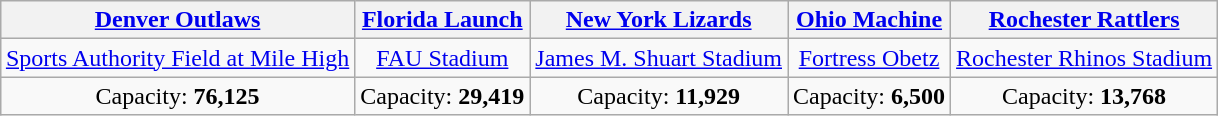<table class="wikitable" style="text-align:center;margin:1em auto;">
<tr>
<th><a href='#'>Denver Outlaws</a></th>
<th><a href='#'>Florida Launch</a></th>
<th><a href='#'>New York Lizards</a></th>
<th><a href='#'>Ohio Machine</a></th>
<th><a href='#'>Rochester Rattlers</a></th>
</tr>
<tr>
<td><a href='#'>Sports Authority Field at Mile High</a></td>
<td><a href='#'>FAU Stadium</a></td>
<td><a href='#'>James M. Shuart Stadium</a></td>
<td><a href='#'>Fortress Obetz</a></td>
<td><a href='#'>Rochester Rhinos Stadium</a></td>
</tr>
<tr>
<td>Capacity: <strong>76,125</strong></td>
<td>Capacity: <strong>29,419</strong></td>
<td>Capacity: <strong>11,929</strong></td>
<td>Capacity: <strong>6,500</strong></td>
<td>Capacity: <strong>13,768</strong></td>
</tr>
</table>
